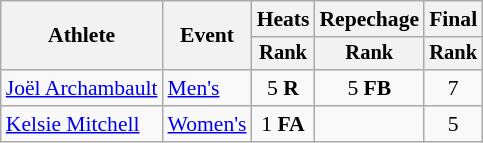<table class=wikitable style="font-size:90%;">
<tr>
<th rowspan=2>Athlete</th>
<th rowspan=2>Event</th>
<th>Heats</th>
<th>Repechage</th>
<th>Final</th>
</tr>
<tr style="font-size:95%">
<th>Rank</th>
<th>Rank</th>
<th>Rank</th>
</tr>
<tr align=center>
<td align=left><a href='#'>Joël Archambault</a></td>
<td align=left><a href='#'>Men's</a></td>
<td>5 <strong>R</strong></td>
<td>5 <strong>FB</strong></td>
<td>7</td>
</tr>
<tr align=center>
<td align=left><a href='#'>Kelsie Mitchell</a></td>
<td align=left><a href='#'>Women's</a></td>
<td>1 <strong>FA</strong></td>
<td></td>
<td>5</td>
</tr>
</table>
